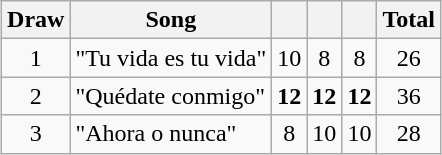<table class="wikitable plainrowheaders" style="margin: 1em auto 1em auto; text-align:center;">
<tr>
<th>Draw</th>
<th>Song</th>
<th></th>
<th></th>
<th></th>
<th>Total</th>
</tr>
<tr>
<td>1</td>
<td align="left">"Tu vida es tu vida"</td>
<td>10</td>
<td>8</td>
<td>8</td>
<td>26</td>
</tr>
<tr>
<td>2</td>
<td align="left">"Quédate conmigo"</td>
<td><strong>12</strong></td>
<td><strong>12</strong></td>
<td><strong>12</strong></td>
<td>36</td>
</tr>
<tr>
<td>3</td>
<td align="left">"Ahora o nunca"</td>
<td>8</td>
<td>10</td>
<td>10</td>
<td>28</td>
</tr>
</table>
